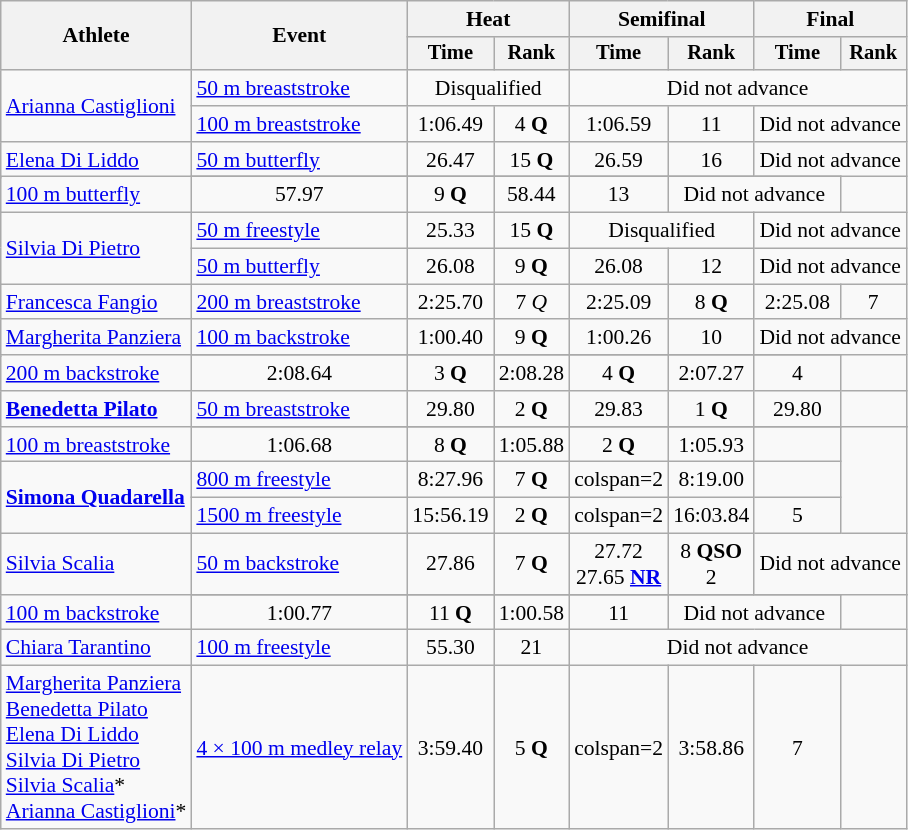<table class=wikitable style="font-size:90%">
<tr>
<th rowspan="2">Athlete</th>
<th rowspan="2">Event</th>
<th colspan="2">Heat</th>
<th colspan="2">Semifinal</th>
<th colspan="2">Final</th>
</tr>
<tr style="font-size:95%">
<th>Time</th>
<th>Rank</th>
<th>Time</th>
<th>Rank</th>
<th>Time</th>
<th>Rank</th>
</tr>
<tr style="text-align:center">
<td style="text-align:left" rowspan=2><a href='#'>Arianna Castiglioni</a></td>
<td style="text-align:left"><a href='#'>50 m breaststroke</a></td>
<td colspan=2>Disqualified</td>
<td colspan=4>Did not advance</td>
</tr>
<tr style="text-align:center">
<td style="text-align:left"><a href='#'>100 m breaststroke</a></td>
<td>1:06.49</td>
<td>4 <strong>Q</strong></td>
<td>1:06.59</td>
<td>11</td>
<td colspan=2>Did not advance</td>
</tr>
<tr style="text-align:center">
<td style="text-align:left" rowspan=2><a href='#'>Elena Di Liddo</a></td>
<td style="text-align:left"><a href='#'>50 m butterfly</a></td>
<td>26.47</td>
<td>15 <strong>Q</strong></td>
<td>26.59</td>
<td>16</td>
<td colspan=2>Did not advance</td>
</tr>
<tr>
</tr>
<tr style="text-align:center">
<td style="text-align:left"><a href='#'>100 m butterfly</a></td>
<td>57.97</td>
<td>9 <strong>Q</strong></td>
<td>58.44</td>
<td>13</td>
<td colspan=2>Did not advance</td>
</tr>
<tr style="text-align:center">
<td style="text-align:left" rowspan=2><a href='#'>Silvia Di Pietro</a></td>
<td style="text-align:left"><a href='#'>50 m freestyle</a></td>
<td>25.33</td>
<td>15 <strong>Q</strong></td>
<td colspan=2>Disqualified</td>
<td colspan=2>Did not advance</td>
</tr>
<tr style="text-align:center">
<td style="text-align:left"><a href='#'>50 m butterfly</a></td>
<td>26.08</td>
<td>9 <strong>Q</strong></td>
<td>26.08</td>
<td>12</td>
<td colspan=2>Did not advance</td>
</tr>
<tr style="text-align:center">
<td style="text-align:left"><a href='#'>Francesca Fangio</a></td>
<td style="text-align:left"><a href='#'>200 m breaststroke</a></td>
<td>2:25.70</td>
<td>7 <em>Q</em></td>
<td>2:25.09</td>
<td>8 <strong>Q</strong></td>
<td>2:25.08</td>
<td>7</td>
</tr>
<tr style="text-align:center">
<td style="text-align:left" rowspan=2><a href='#'>Margherita Panziera</a></td>
<td style="text-align:left"><a href='#'>100 m backstroke</a></td>
<td>1:00.40</td>
<td>9 <strong>Q</strong></td>
<td>1:00.26</td>
<td>10</td>
<td colspan=2>Did not advance</td>
</tr>
<tr>
</tr>
<tr style="text-align:center">
<td style="text-align:left"><a href='#'>200 m backstroke</a></td>
<td>2:08.64</td>
<td>3 <strong>Q</strong></td>
<td>2:08.28</td>
<td>4 <strong>Q</strong></td>
<td>2:07.27</td>
<td>4</td>
</tr>
<tr style="text-align:center">
<td style="text-align:left" rowspan=2><strong><a href='#'>Benedetta Pilato</a></strong></td>
<td style="text-align:left"><a href='#'>50 m breaststroke</a></td>
<td>29.80</td>
<td>2 <strong>Q</strong></td>
<td>29.83</td>
<td>1 <strong>Q</strong></td>
<td>29.80</td>
<td></td>
</tr>
<tr>
</tr>
<tr style="text-align:center">
<td style="text-align:left"><a href='#'>100 m breaststroke</a></td>
<td>1:06.68</td>
<td>8 <strong>Q</strong></td>
<td>1:05.88</td>
<td>2 <strong>Q</strong></td>
<td>1:05.93</td>
<td></td>
</tr>
<tr style="text-align:center">
<td style="text-align:left" rowspan=2><strong><a href='#'>Simona Quadarella</a></strong></td>
<td style="text-align:left"><a href='#'>800 m freestyle</a></td>
<td>8:27.96</td>
<td>7 <strong>Q</strong></td>
<td>colspan=2 </td>
<td>8:19.00</td>
<td></td>
</tr>
<tr style="text-align:center">
<td style="text-align:left"><a href='#'>1500 m freestyle</a></td>
<td>15:56.19</td>
<td>2 <strong>Q</strong></td>
<td>colspan=2 </td>
<td>16:03.84</td>
<td>5</td>
</tr>
<tr style="text-align:center">
<td style="text-align:left" rowspan=2><a href='#'>Silvia Scalia</a></td>
<td style="text-align:left"><a href='#'>50 m backstroke</a></td>
<td>27.86</td>
<td>7 <strong>Q</strong></td>
<td>27.72<br>27.65 <strong><a href='#'>NR</a></strong></td>
<td>8 <strong>QSO</strong> <br>2</td>
<td colspan=2>Did not advance</td>
</tr>
<tr>
</tr>
<tr style="text-align:center">
<td style="text-align:left"><a href='#'>100 m backstroke</a></td>
<td>1:00.77</td>
<td>11 <strong>Q</strong></td>
<td>1:00.58</td>
<td>11</td>
<td colspan=2>Did not advance</td>
</tr>
<tr style="text-align:center">
<td style="text-align:left"><a href='#'>Chiara Tarantino</a></td>
<td style="text-align:left"><a href='#'>100 m freestyle</a></td>
<td>55.30</td>
<td>21</td>
<td colspan=4>Did not advance</td>
</tr>
<tr style="text-align:center">
<td style="text-align:left"><a href='#'>Margherita Panziera</a> <br><a href='#'>Benedetta Pilato</a> <br><a href='#'>Elena Di Liddo</a> <br><a href='#'>Silvia Di Pietro</a><br> <a href='#'>Silvia Scalia</a>*<br><a href='#'>Arianna Castiglioni</a>*</td>
<td style="text-align:left"><a href='#'>4 × 100 m medley relay</a></td>
<td>3:59.40</td>
<td>5 <strong>Q</strong></td>
<td>colspan=2 </td>
<td>3:58.86</td>
<td>7</td>
</tr>
</table>
